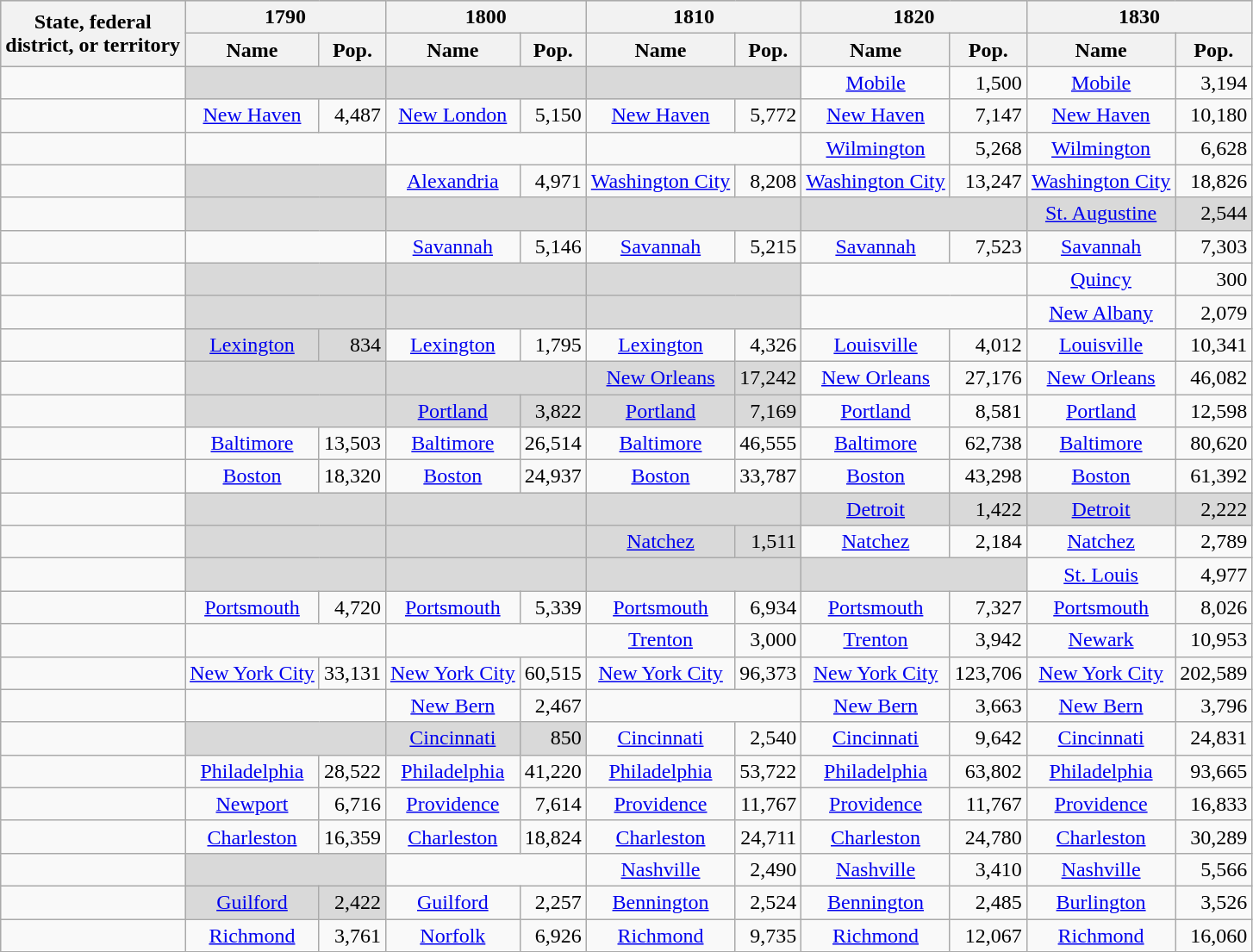<table class="wikitable sortable" style="font-size:100%">
<tr bgcolor="#CCCCCC">
<th rowspan=2>State, federal<br>district, or territory</th>
<th colspan=2>1790</th>
<th colspan=2>1800</th>
<th colspan=2>1810</th>
<th colspan=2>1820</th>
<th colspan=2>1830</th>
</tr>
<tr>
<th>Name</th>
<th data-sort-type="number">Pop.</th>
<th>Name</th>
<th data-sort-type="number">Pop.</th>
<th>Name</th>
<th data-sort-type="number">Pop.</th>
<th>Name</th>
<th data-sort-type="number">Pop.</th>
<th>Name</th>
<th data-sort-type="number">Pop.</th>
</tr>
<tr>
<td height="13" align="left"><strong></strong></td>
<td style="background-color:#D9D9D9" colspan="2" align="center"></td>
<td style="background-color:#D9D9D9" colspan="2" align="center"></td>
<td style="background-color:#D9D9D9" colspan="2" align="center"></td>
<td align="center"><a href='#'>Mobile</a></td>
<td align="right">1,500</td>
<td align="center"><a href='#'>Mobile</a></td>
<td align="right">3,194</td>
</tr>
<tr>
<td height="13" align="left"><strong></strong></td>
<td align="center"><a href='#'>New Haven</a></td>
<td align="right">4,487</td>
<td align="center"><a href='#'>New London</a></td>
<td align="right">5,150</td>
<td align="center"><a href='#'>New Haven</a></td>
<td align="right">5,772</td>
<td align="center"><a href='#'>New Haven</a></td>
<td align="right">7,147</td>
<td align="center"><a href='#'>New Haven</a></td>
<td align="right">10,180</td>
</tr>
<tr>
<td height="13" align="left"><strong></strong></td>
<td colspan="2" align="center"></td>
<td colspan="2" align="center"></td>
<td colspan="2" align="center"></td>
<td align="center"><a href='#'>Wilmington</a></td>
<td align="right">5,268</td>
<td align="center"><a href='#'>Wilmington</a></td>
<td align="right">6,628</td>
</tr>
<tr>
<td height="13" align="left"><strong></strong></td>
<td style="background-color:#D9D9D9" colspan="2" align="center"></td>
<td align="center"><a href='#'>Alexandria</a></td>
<td align="right">4,971</td>
<td align="center"><a href='#'>Washington City</a></td>
<td align="right">8,208</td>
<td align="center"><a href='#'>Washington City</a></td>
<td align="right">13,247</td>
<td align="center"><a href='#'>Washington City</a></td>
<td align="right">18,826</td>
</tr>
<tr>
<td height="13" align="left"><strong></strong></td>
<td style="background-color:#D9D9D9" colspan="2" align="center"></td>
<td style="background-color:#D9D9D9" colspan="2" align="center"></td>
<td style="background-color:#D9D9D9" colspan="2" align="center"></td>
<td style="background-color:#D9D9D9" colspan="2" align="center"></td>
<td style="background-color:#D9D9D9" align="center"><a href='#'>St. Augustine</a></td>
<td style="background-color:#D9D9D9" align="right">2,544</td>
</tr>
<tr>
<td height="13" align="left"><strong></strong></td>
<td colspan="2" align="center"></td>
<td align="center"><a href='#'>Savannah</a></td>
<td align="right">5,146</td>
<td align="center"><a href='#'>Savannah</a></td>
<td align="right">5,215</td>
<td align="center"><a href='#'>Savannah</a></td>
<td align="right">7,523</td>
<td align="center"><a href='#'>Savannah</a></td>
<td align="right">7,303</td>
</tr>
<tr>
<td height="13" align="left"><strong></strong></td>
<td style="background-color:#D9D9D9" colspan="2" align="center"></td>
<td style="background-color:#D9D9D9" colspan="2" align="center"></td>
<td style="background-color:#D9D9D9" colspan="2" align="center"></td>
<td colspan="2" align="center"></td>
<td align="center"><a href='#'>Quincy</a></td>
<td align="right">300</td>
</tr>
<tr>
<td height="13" align="left"><strong></strong></td>
<td style="background-color:#D9D9D9" colspan="2" align="center"></td>
<td style="background-color:#D9D9D9" colspan="2" align="center"></td>
<td style="background-color:#D9D9D9" colspan="2" align="center"></td>
<td colspan="2" align="center"></td>
<td align="center"><a href='#'>New Albany</a></td>
<td align="right">2,079</td>
</tr>
<tr>
<td height="13" align="left"><strong></strong></td>
<td style="background-color:#D9D9D9" align="center"><a href='#'>Lexington</a></td>
<td style="background-color:#D9D9D9" align="right">834</td>
<td align="center"><a href='#'>Lexington</a></td>
<td align="right">1,795</td>
<td align="center"><a href='#'>Lexington</a></td>
<td align="right">4,326</td>
<td align="center"><a href='#'>Louisville</a></td>
<td align="right">4,012</td>
<td align="center"><a href='#'>Louisville</a></td>
<td align="right">10,341</td>
</tr>
<tr>
<td height="13" align="left"><strong></strong></td>
<td style="background-color:#D9D9D9" colspan="2" align="center"></td>
<td style="background-color:#D9D9D9" colspan="2" align="center"></td>
<td style="background-color:#D9D9D9" align="center"><a href='#'>New Orleans</a></td>
<td style="background-color:#D9D9D9" align="right">17,242</td>
<td align="center"><a href='#'>New Orleans</a></td>
<td align="right">27,176</td>
<td align="center"><a href='#'>New Orleans</a></td>
<td align="right">46,082</td>
</tr>
<tr>
<td height="13" align="left"><strong></strong></td>
<td style="background-color:#D9D9D9" colspan="2" align="center"></td>
<td style="background-color:#D9D9D9" align="center"><a href='#'>Portland</a></td>
<td style="background-color:#D9D9D9" align="right">3,822</td>
<td style="background-color:#D9D9D9" align="center"><a href='#'>Portland</a></td>
<td style="background-color:#D9D9D9" align="right">7,169</td>
<td align="center"><a href='#'>Portland</a></td>
<td align="right">8,581</td>
<td align="center"><a href='#'>Portland</a></td>
<td align="right">12,598</td>
</tr>
<tr>
<td height="13" align="left"><strong></strong></td>
<td align="center"><a href='#'>Baltimore</a></td>
<td align="right">13,503</td>
<td align="center"><a href='#'>Baltimore</a></td>
<td align="right">26,514</td>
<td align="center"><a href='#'>Baltimore</a></td>
<td align="right">46,555</td>
<td align="center"><a href='#'>Baltimore</a></td>
<td align="right">62,738</td>
<td align="center"><a href='#'>Baltimore</a></td>
<td align="right">80,620</td>
</tr>
<tr>
<td height="13" align="left"><strong></strong></td>
<td align="center"><a href='#'>Boston</a></td>
<td align="right">18,320</td>
<td align="center"><a href='#'>Boston</a></td>
<td align="right">24,937</td>
<td align="center"><a href='#'>Boston</a></td>
<td align="right">33,787</td>
<td align="center"><a href='#'>Boston</a></td>
<td align="right">43,298</td>
<td align="center"><a href='#'>Boston</a></td>
<td align="right">61,392</td>
</tr>
<tr>
<td height="13" align="left"><strong></strong></td>
<td style="background-color:#D9D9D9" colspan="2" align="center"></td>
<td style="background-color:#D9D9D9" colspan="2" align="center"></td>
<td style="background-color:#D9D9D9" colspan="2" align="center"></td>
<td style="background-color:#D9D9D9" align="center"><a href='#'>Detroit</a></td>
<td style="background-color:#D9D9D9" align="right">1,422</td>
<td style="background-color:#D9D9D9" align="center"><a href='#'>Detroit</a></td>
<td style="background-color:#D9D9D9" align="right">2,222</td>
</tr>
<tr>
<td height="13" align="left"><strong></strong></td>
<td style="background-color:#D9D9D9" colspan="2" align="center"></td>
<td style="background-color:#D9D9D9" colspan="2" align="center"></td>
<td style="background-color:#D9D9D9" align="center"><a href='#'>Natchez</a></td>
<td style="background-color:#D9D9D9" align="right">1,511</td>
<td align="center"><a href='#'>Natchez</a></td>
<td align="right">2,184</td>
<td align="center"><a href='#'>Natchez</a></td>
<td align="right">2,789</td>
</tr>
<tr>
<td height="13" align="left"><strong></strong></td>
<td style="background-color:#D9D9D9" colspan="2" align="center"></td>
<td style="background-color:#D9D9D9" colspan="2" align="center"></td>
<td style="background-color:#D9D9D9" colspan="2" align="center"></td>
<td style="background-color:#D9D9D9" colspan="2" align="center"></td>
<td align="center"><a href='#'>St. Louis</a></td>
<td align="right">4,977</td>
</tr>
<tr>
<td height="13" align="left"><strong></strong></td>
<td align="center"><a href='#'>Portsmouth</a></td>
<td align="right">4,720</td>
<td align="center"><a href='#'>Portsmouth</a></td>
<td align="right">5,339</td>
<td align="center"><a href='#'>Portsmouth</a></td>
<td align="right">6,934</td>
<td align="center"><a href='#'>Portsmouth</a></td>
<td align="right">7,327</td>
<td align="center"><a href='#'>Portsmouth</a></td>
<td align="right">8,026</td>
</tr>
<tr>
<td height="13" align="left"><strong></strong></td>
<td colspan="2" align="center"></td>
<td colspan="2" align="center"></td>
<td align="center"><a href='#'>Trenton</a></td>
<td align="right">3,000</td>
<td align="center"><a href='#'>Trenton</a></td>
<td align="right">3,942</td>
<td align="center"><a href='#'>Newark</a></td>
<td align="right">10,953</td>
</tr>
<tr>
<td height="13" align="left"><strong></strong></td>
<td align="center"><a href='#'>New York City</a></td>
<td align="right">33,131</td>
<td align="center"><a href='#'>New York City</a></td>
<td align="right">60,515</td>
<td align="center"><a href='#'>New York City</a></td>
<td align="right">96,373</td>
<td align="center"><a href='#'>New York City</a></td>
<td align="right">123,706</td>
<td align="center"><a href='#'>New York City</a></td>
<td align="right">202,589</td>
</tr>
<tr>
<td height="13" align="left"><strong></strong></td>
<td colspan="2" align="center"></td>
<td align="center"><a href='#'>New Bern</a></td>
<td align="right">2,467</td>
<td colspan="2" align="center"></td>
<td align="center"><a href='#'>New Bern</a></td>
<td align="right">3,663</td>
<td align="center"><a href='#'>New Bern</a></td>
<td align="right">3,796</td>
</tr>
<tr>
<td height="13" align="left"><strong></strong></td>
<td style="background-color:#D9D9D9" colspan="2" align="center"></td>
<td style="background-color:#D9D9D9" align="center"><a href='#'>Cincinnati</a></td>
<td style="background-color:#D9D9D9" align="right">850</td>
<td align="center"><a href='#'>Cincinnati</a></td>
<td align="right">2,540</td>
<td align="center"><a href='#'>Cincinnati</a></td>
<td align="right">9,642</td>
<td align="center"><a href='#'>Cincinnati</a></td>
<td align="right">24,831</td>
</tr>
<tr>
<td height="13" align="left"><strong></strong></td>
<td align="center"><a href='#'>Philadelphia</a></td>
<td align="right">28,522</td>
<td align="center"><a href='#'>Philadelphia</a></td>
<td align="right">41,220</td>
<td align="center"><a href='#'>Philadelphia</a></td>
<td align="right">53,722</td>
<td align="center"><a href='#'>Philadelphia</a></td>
<td align="right">63,802</td>
<td align="center"><a href='#'>Philadelphia</a></td>
<td align="right">93,665</td>
</tr>
<tr>
<td height="13" align="left"><strong></strong></td>
<td align="center"><a href='#'>Newport</a></td>
<td align="right">6,716</td>
<td align="center"><a href='#'>Providence</a></td>
<td align="right">7,614</td>
<td align="center"><a href='#'>Providence</a></td>
<td align="right">11,767</td>
<td align="center"><a href='#'>Providence</a></td>
<td align="right">11,767</td>
<td align="center"><a href='#'>Providence</a></td>
<td align="right">16,833</td>
</tr>
<tr>
<td height="13" align="left"><strong></strong></td>
<td align="center"><a href='#'>Charleston</a></td>
<td align="right">16,359</td>
<td align="center"><a href='#'>Charleston</a></td>
<td align="right">18,824</td>
<td align="center"><a href='#'>Charleston</a></td>
<td align="right">24,711</td>
<td align="center"><a href='#'>Charleston</a></td>
<td align="right">24,780</td>
<td align="center"><a href='#'>Charleston</a></td>
<td align="right">30,289</td>
</tr>
<tr>
<td height="13" align="left"><strong></strong></td>
<td style="background-color:#D9D9D9" colspan="2" align="center"></td>
<td colspan="2" align="center"></td>
<td align="center"><a href='#'>Nashville</a></td>
<td align="right">2,490</td>
<td align="center"><a href='#'>Nashville</a></td>
<td align="right">3,410</td>
<td align="center"><a href='#'>Nashville</a></td>
<td align="right">5,566</td>
</tr>
<tr>
<td height="13" align="left"><strong></strong></td>
<td style="background-color:#D9D9D9" align="center"><a href='#'>Guilford</a></td>
<td style="background-color:#D9D9D9" align="right">2,422</td>
<td align="center"><a href='#'>Guilford</a></td>
<td align="right">2,257</td>
<td align="center"><a href='#'>Bennington</a></td>
<td align="right">2,524</td>
<td align="center"><a href='#'>Bennington</a></td>
<td align="right">2,485</td>
<td align="center"><a href='#'>Burlington</a></td>
<td align="right">3,526</td>
</tr>
<tr>
<td height="13" align="left"><strong></strong></td>
<td align="center"><a href='#'>Richmond</a></td>
<td align="right">3,761</td>
<td align="center"><a href='#'>Norfolk</a></td>
<td align="right">6,926</td>
<td align="center"><a href='#'>Richmond</a></td>
<td align="right">9,735</td>
<td align="center"><a href='#'>Richmond</a></td>
<td align="right">12,067</td>
<td align="center"><a href='#'>Richmond</a></td>
<td align="right">16,060</td>
</tr>
<tr>
</tr>
</table>
